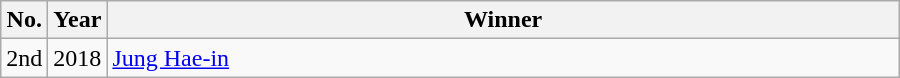<table class="wikitable" style="width:600px">
<tr>
<th width=10>No.</th>
<th width=10>Year</th>
<th>Winner</th>
</tr>
<tr>
<td>2nd</td>
<td>2018</td>
<td><a href='#'>Jung Hae-in</a></td>
</tr>
</table>
